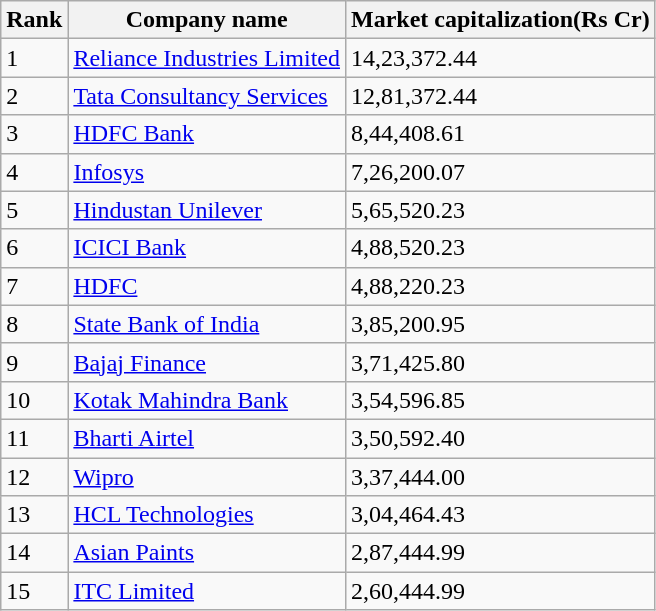<table class="wikitable">
<tr>
<th>Rank</th>
<th>Company name</th>
<th>Market capitalization(Rs Cr)</th>
</tr>
<tr>
<td>1</td>
<td><a href='#'>Reliance Industries Limited</a></td>
<td>14,23,372.44</td>
</tr>
<tr>
<td>2</td>
<td><a href='#'>Tata Consultancy Services</a></td>
<td>12,81,372.44</td>
</tr>
<tr>
<td>3</td>
<td><a href='#'>HDFC Bank</a></td>
<td>8,44,408.61</td>
</tr>
<tr>
<td>4</td>
<td><a href='#'>Infosys</a></td>
<td>7,26,200.07</td>
</tr>
<tr>
<td>5</td>
<td><a href='#'>Hindustan Unilever</a></td>
<td>5,65,520.23</td>
</tr>
<tr>
<td>6</td>
<td><a href='#'>ICICI Bank</a></td>
<td>4,88,520.23</td>
</tr>
<tr>
<td>7</td>
<td><a href='#'>HDFC</a></td>
<td>4,88,220.23</td>
</tr>
<tr>
<td>8</td>
<td><a href='#'>State Bank of India</a></td>
<td>3,85,200.95</td>
</tr>
<tr>
<td>9</td>
<td><a href='#'>Bajaj Finance</a></td>
<td>3,71,425.80</td>
</tr>
<tr>
<td>10</td>
<td><a href='#'>Kotak Mahindra Bank</a></td>
<td>3,54,596.85</td>
</tr>
<tr>
<td>11</td>
<td><a href='#'>Bharti Airtel</a></td>
<td>3,50,592.40</td>
</tr>
<tr>
<td>12</td>
<td><a href='#'>Wipro</a></td>
<td>3,37,444.00</td>
</tr>
<tr>
<td>13</td>
<td><a href='#'>HCL Technologies</a></td>
<td>3,04,464.43</td>
</tr>
<tr>
<td>14</td>
<td><a href='#'>Asian Paints</a></td>
<td>2,87,444.99</td>
</tr>
<tr>
<td>15</td>
<td><a href='#'>ITC Limited</a></td>
<td>2,60,444.99</td>
</tr>
</table>
